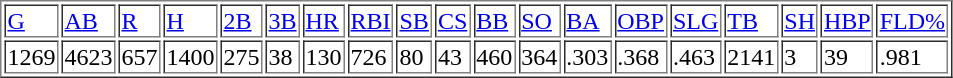<table border="1">
<tr ---->
<td><a href='#'>G</a></td>
<td><a href='#'>AB</a></td>
<td><a href='#'>R</a></td>
<td><a href='#'>H</a></td>
<td><a href='#'>2B</a></td>
<td><a href='#'>3B</a></td>
<td><a href='#'>HR</a></td>
<td><a href='#'>RBI</a></td>
<td><a href='#'>SB</a></td>
<td><a href='#'>CS</a></td>
<td><a href='#'>BB</a></td>
<td><a href='#'>SO</a></td>
<td><a href='#'>BA</a></td>
<td><a href='#'>OBP</a></td>
<td><a href='#'>SLG</a></td>
<td><a href='#'>TB</a></td>
<td><a href='#'>SH</a></td>
<td><a href='#'>HBP</a></td>
<td><a href='#'>FLD%</a></td>
</tr>
<tr ---->
<td>1269</td>
<td>4623</td>
<td>657</td>
<td>1400</td>
<td>275</td>
<td>38</td>
<td>130</td>
<td>726</td>
<td>80</td>
<td>43</td>
<td>460</td>
<td>364</td>
<td>.303</td>
<td>.368</td>
<td>.463</td>
<td>2141</td>
<td>3</td>
<td>39</td>
<td>.981</td>
</tr>
</table>
